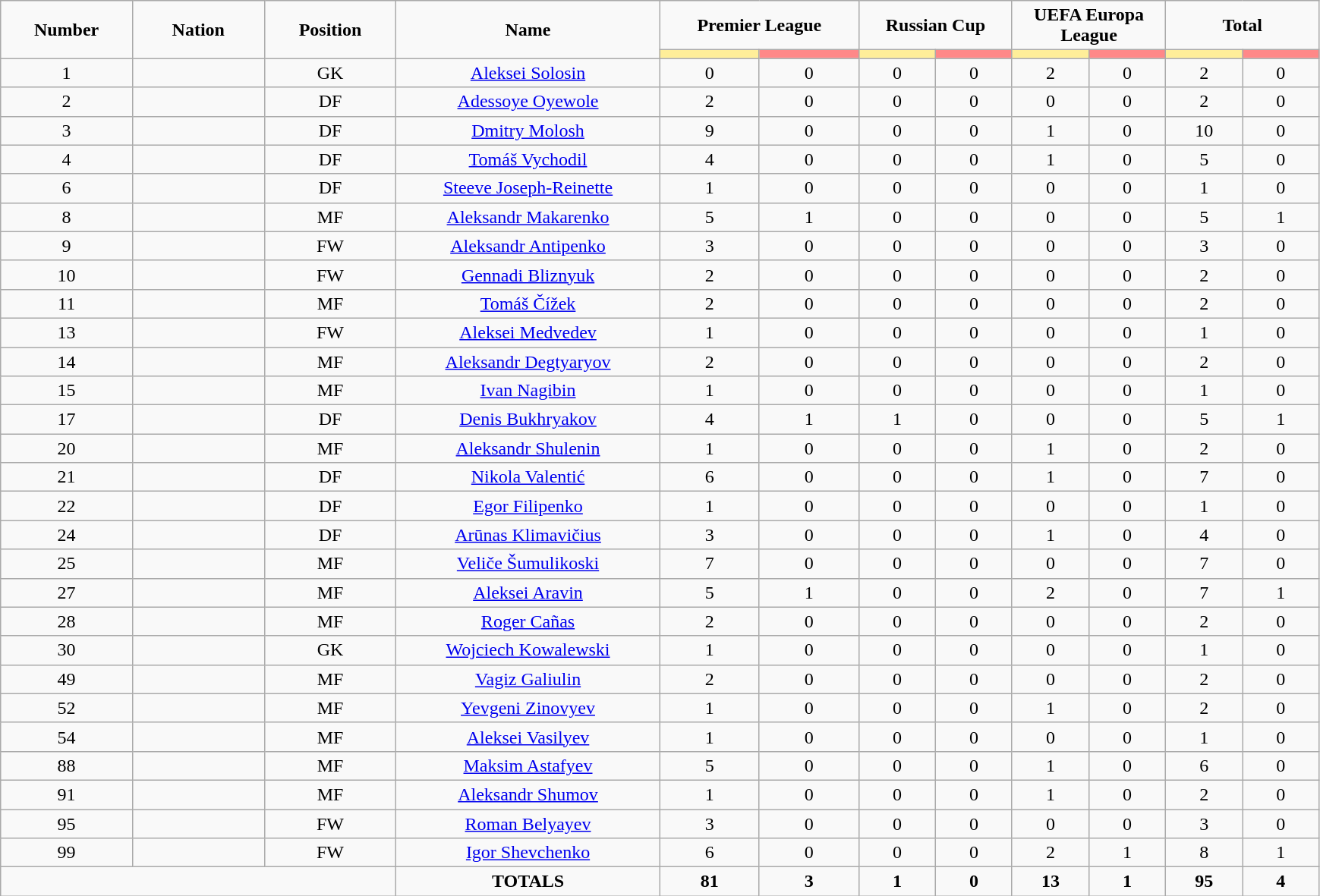<table class="wikitable" style="font-size: 100%; text-align: center;">
<tr>
<td rowspan="2" width="10%" align="center"><strong>Number</strong></td>
<td rowspan="2" width="10%" align="center"><strong>Nation</strong></td>
<td rowspan="2" width="10%" align="center"><strong>Position</strong></td>
<td rowspan="2" width="20%" align="center"><strong>Name</strong></td>
<td colspan="2" align="center"><strong>Premier League</strong></td>
<td colspan="2" align="center"><strong>Russian Cup</strong></td>
<td colspan="2" align="center"><strong>UEFA Europa League</strong></td>
<td colspan="2" align="center"><strong>Total</strong></td>
</tr>
<tr>
<th width=80 style="background: #FFEE99"></th>
<th width=80 style="background: #FF8888"></th>
<th width=60 style="background: #FFEE99"></th>
<th width=60 style="background: #FF8888"></th>
<th width=60 style="background: #FFEE99"></th>
<th width=60 style="background: #FF8888"></th>
<th width=60 style="background: #FFEE99"></th>
<th width=60 style="background: #FF8888"></th>
</tr>
<tr>
<td>1</td>
<td></td>
<td>GK</td>
<td><a href='#'>Aleksei Solosin</a></td>
<td>0</td>
<td>0</td>
<td>0</td>
<td>0</td>
<td>2</td>
<td>0</td>
<td>2</td>
<td>0</td>
</tr>
<tr>
<td>2</td>
<td></td>
<td>DF</td>
<td><a href='#'>Adessoye Oyewole</a></td>
<td>2</td>
<td>0</td>
<td>0</td>
<td>0</td>
<td>0</td>
<td>0</td>
<td>2</td>
<td>0</td>
</tr>
<tr>
<td>3</td>
<td></td>
<td>DF</td>
<td><a href='#'>Dmitry Molosh</a></td>
<td>9</td>
<td>0</td>
<td>0</td>
<td>0</td>
<td>1</td>
<td>0</td>
<td>10</td>
<td>0</td>
</tr>
<tr>
<td>4</td>
<td></td>
<td>DF</td>
<td><a href='#'>Tomáš Vychodil</a></td>
<td>4</td>
<td>0</td>
<td>0</td>
<td>0</td>
<td>1</td>
<td>0</td>
<td>5</td>
<td>0</td>
</tr>
<tr>
<td>6</td>
<td></td>
<td>DF</td>
<td><a href='#'>Steeve Joseph-Reinette</a></td>
<td>1</td>
<td>0</td>
<td>0</td>
<td>0</td>
<td>0</td>
<td>0</td>
<td>1</td>
<td>0</td>
</tr>
<tr>
<td>8</td>
<td></td>
<td>MF</td>
<td><a href='#'>Aleksandr Makarenko</a></td>
<td>5</td>
<td>1</td>
<td>0</td>
<td>0</td>
<td>0</td>
<td>0</td>
<td>5</td>
<td>1</td>
</tr>
<tr>
<td>9</td>
<td></td>
<td>FW</td>
<td><a href='#'>Aleksandr Antipenko</a></td>
<td>3</td>
<td>0</td>
<td>0</td>
<td>0</td>
<td>0</td>
<td>0</td>
<td>3</td>
<td>0</td>
</tr>
<tr>
<td>10</td>
<td></td>
<td>FW</td>
<td><a href='#'>Gennadi Bliznyuk</a></td>
<td>2</td>
<td>0</td>
<td>0</td>
<td>0</td>
<td>0</td>
<td>0</td>
<td>2</td>
<td>0</td>
</tr>
<tr>
<td>11</td>
<td></td>
<td>MF</td>
<td><a href='#'>Tomáš Čížek</a></td>
<td>2</td>
<td>0</td>
<td>0</td>
<td>0</td>
<td>0</td>
<td>0</td>
<td>2</td>
<td>0</td>
</tr>
<tr>
<td>13</td>
<td></td>
<td>FW</td>
<td><a href='#'>Aleksei Medvedev</a></td>
<td>1</td>
<td>0</td>
<td>0</td>
<td>0</td>
<td>0</td>
<td>0</td>
<td>1</td>
<td>0</td>
</tr>
<tr>
<td>14</td>
<td></td>
<td>MF</td>
<td><a href='#'>Aleksandr Degtyaryov</a></td>
<td>2</td>
<td>0</td>
<td>0</td>
<td>0</td>
<td>0</td>
<td>0</td>
<td>2</td>
<td>0</td>
</tr>
<tr>
<td>15</td>
<td></td>
<td>MF</td>
<td><a href='#'>Ivan Nagibin</a></td>
<td>1</td>
<td>0</td>
<td>0</td>
<td>0</td>
<td>0</td>
<td>0</td>
<td>1</td>
<td>0</td>
</tr>
<tr>
<td>17</td>
<td></td>
<td>DF</td>
<td><a href='#'>Denis Bukhryakov</a></td>
<td>4</td>
<td>1</td>
<td>1</td>
<td>0</td>
<td>0</td>
<td>0</td>
<td>5</td>
<td>1</td>
</tr>
<tr>
<td>20</td>
<td></td>
<td>MF</td>
<td><a href='#'>Aleksandr Shulenin</a></td>
<td>1</td>
<td>0</td>
<td>0</td>
<td>0</td>
<td>1</td>
<td>0</td>
<td>2</td>
<td>0</td>
</tr>
<tr>
<td>21</td>
<td></td>
<td>DF</td>
<td><a href='#'>Nikola Valentić</a></td>
<td>6</td>
<td>0</td>
<td>0</td>
<td>0</td>
<td>1</td>
<td>0</td>
<td>7</td>
<td>0</td>
</tr>
<tr>
<td>22</td>
<td></td>
<td>DF</td>
<td><a href='#'>Egor Filipenko</a></td>
<td>1</td>
<td>0</td>
<td>0</td>
<td>0</td>
<td>0</td>
<td>0</td>
<td>1</td>
<td>0</td>
</tr>
<tr>
<td>24</td>
<td></td>
<td>DF</td>
<td><a href='#'>Arūnas Klimavičius</a></td>
<td>3</td>
<td>0</td>
<td>0</td>
<td>0</td>
<td>1</td>
<td>0</td>
<td>4</td>
<td>0</td>
</tr>
<tr>
<td>25</td>
<td></td>
<td>MF</td>
<td><a href='#'>Veliče Šumulikoski</a></td>
<td>7</td>
<td>0</td>
<td>0</td>
<td>0</td>
<td>0</td>
<td>0</td>
<td>7</td>
<td>0</td>
</tr>
<tr>
<td>27</td>
<td></td>
<td>MF</td>
<td><a href='#'>Aleksei Aravin</a></td>
<td>5</td>
<td>1</td>
<td>0</td>
<td>0</td>
<td>2</td>
<td>0</td>
<td>7</td>
<td>1</td>
</tr>
<tr>
<td>28</td>
<td></td>
<td>MF</td>
<td><a href='#'>Roger Cañas</a></td>
<td>2</td>
<td>0</td>
<td>0</td>
<td>0</td>
<td>0</td>
<td>0</td>
<td>2</td>
<td>0</td>
</tr>
<tr>
<td>30</td>
<td></td>
<td>GK</td>
<td><a href='#'>Wojciech Kowalewski</a></td>
<td>1</td>
<td>0</td>
<td>0</td>
<td>0</td>
<td>0</td>
<td>0</td>
<td>1</td>
<td>0</td>
</tr>
<tr>
<td>49</td>
<td></td>
<td>MF</td>
<td><a href='#'>Vagiz Galiulin</a></td>
<td>2</td>
<td>0</td>
<td>0</td>
<td>0</td>
<td>0</td>
<td>0</td>
<td>2</td>
<td>0</td>
</tr>
<tr>
<td>52</td>
<td></td>
<td>MF</td>
<td><a href='#'>Yevgeni Zinovyev</a></td>
<td>1</td>
<td>0</td>
<td>0</td>
<td>0</td>
<td>1</td>
<td>0</td>
<td>2</td>
<td>0</td>
</tr>
<tr>
<td>54</td>
<td></td>
<td>MF</td>
<td><a href='#'>Aleksei Vasilyev</a></td>
<td>1</td>
<td>0</td>
<td>0</td>
<td>0</td>
<td>0</td>
<td>0</td>
<td>1</td>
<td>0</td>
</tr>
<tr>
<td>88</td>
<td></td>
<td>MF</td>
<td><a href='#'>Maksim Astafyev</a></td>
<td>5</td>
<td>0</td>
<td>0</td>
<td>0</td>
<td>1</td>
<td>0</td>
<td>6</td>
<td>0</td>
</tr>
<tr>
<td>91</td>
<td></td>
<td>MF</td>
<td><a href='#'>Aleksandr Shumov</a></td>
<td>1</td>
<td>0</td>
<td>0</td>
<td>0</td>
<td>1</td>
<td>0</td>
<td>2</td>
<td>0</td>
</tr>
<tr>
<td>95</td>
<td></td>
<td>FW</td>
<td><a href='#'>Roman Belyayev</a></td>
<td>3</td>
<td>0</td>
<td>0</td>
<td>0</td>
<td>0</td>
<td>0</td>
<td>3</td>
<td>0</td>
</tr>
<tr>
<td>99</td>
<td></td>
<td>FW</td>
<td><a href='#'>Igor Shevchenko</a></td>
<td>6</td>
<td>0</td>
<td>0</td>
<td>0</td>
<td>2</td>
<td>1</td>
<td>8</td>
<td>1</td>
</tr>
<tr>
<td colspan="3"></td>
<td><strong>TOTALS</strong></td>
<td><strong>81</strong></td>
<td><strong>3</strong></td>
<td><strong>1</strong></td>
<td><strong>0</strong></td>
<td><strong>13</strong></td>
<td><strong>1</strong></td>
<td><strong>95</strong></td>
<td><strong>4</strong></td>
</tr>
</table>
